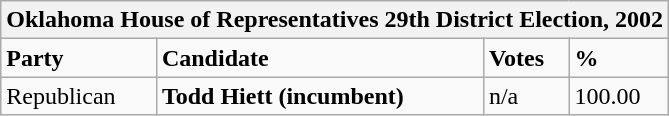<table class="wikitable">
<tr>
<th colspan="4">Oklahoma House of Representatives 29th District Election, 2002</th>
</tr>
<tr>
<td><strong>Party</strong></td>
<td><strong>Candidate</strong></td>
<td><strong>Votes</strong></td>
<td><strong>%</strong></td>
</tr>
<tr>
<td>Republican</td>
<td><strong>Todd Hiett (incumbent)</strong></td>
<td>n/a</td>
<td>100.00</td>
</tr>
</table>
